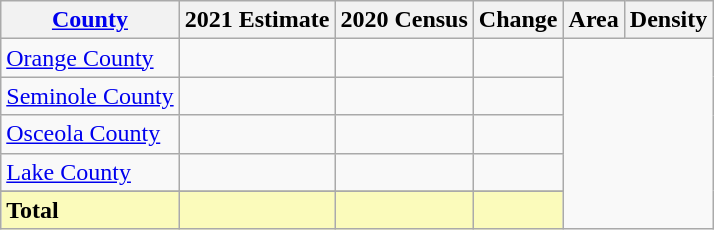<table class="wikitable sortable">
<tr>
<th><a href='#'>County</a></th>
<th>2021 Estimate</th>
<th>2020 Census</th>
<th>Change</th>
<th>Area</th>
<th>Density</th>
</tr>
<tr>
<td><a href='#'>Orange County</a></td>
<td></td>
<td></td>
<td></td>
</tr>
<tr>
<td><a href='#'>Seminole County</a></td>
<td></td>
<td></td>
<td></td>
</tr>
<tr>
<td><a href='#'>Osceola County</a></td>
<td></td>
<td></td>
<td></td>
</tr>
<tr>
<td><a href='#'>Lake County</a></td>
<td></td>
<td></td>
<td></td>
</tr>
<tr>
</tr>
<tr class=sortbottom style="background:#fbfbbb">
<td><strong>Total</strong></td>
<td></td>
<td></td>
<td></td>
</tr>
</table>
